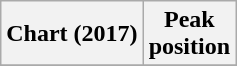<table class="wikitable sortable plainrowheaders">
<tr>
<th>Chart (2017)</th>
<th>Peak<br>position</th>
</tr>
<tr>
</tr>
</table>
